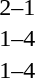<table cellspacing=1 width=70%>
<tr>
<th width=25%></th>
<th width=30%></th>
<th width=15%></th>
<th width=30%></th>
</tr>
<tr>
<td></td>
<td align=right></td>
<td align=center>2–1</td>
<td></td>
</tr>
<tr>
<td></td>
<td align=right></td>
<td align=center>1–4</td>
<td></td>
</tr>
<tr>
<td></td>
<td align=right></td>
<td align=center>1–4</td>
<td></td>
</tr>
</table>
